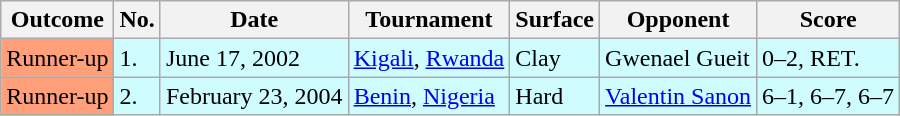<table class="wikitable">
<tr>
<th>Outcome</th>
<th>No.</th>
<th>Date</th>
<th>Tournament</th>
<th>Surface</th>
<th>Opponent</th>
<th>Score</th>
</tr>
<tr bgcolor="CFFCFF">
<td bgcolor=#FFA07A>Runner-up</td>
<td>1.</td>
<td>June 17, 2002</td>
<td><a href='#'>Kigali</a>, <a href='#'>Rwanda</a></td>
<td>Clay</td>
<td> Gwenael Gueit</td>
<td>0–2, RET.</td>
</tr>
<tr bgcolor="CFFCFF">
<td bgcolor=#FFA07A>Runner-up</td>
<td>2.</td>
<td>February 23, 2004</td>
<td><a href='#'>Benin</a>, <a href='#'>Nigeria</a></td>
<td>Hard</td>
<td> <a href='#'>Valentin Sanon</a></td>
<td>6–1, 6–7, 6–7</td>
</tr>
</table>
